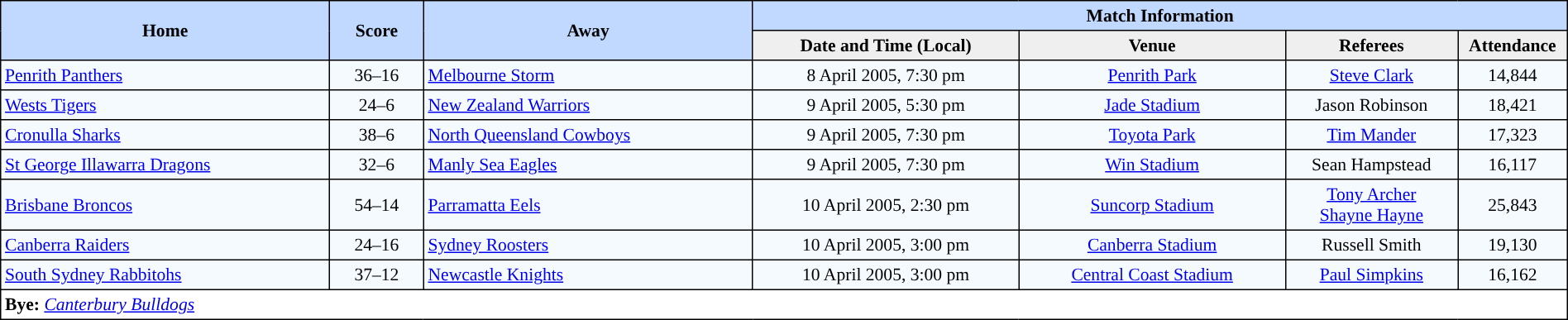<table border="1" cellpadding="3" cellspacing="0" style="border-collapse:collapse; font-size:90%; width:100%;">
<tr style="background:#c1d8ff;">
<th rowspan=2 style="width:21%;">Home</th>
<th rowspan=2 style="width:6%;">Score</th>
<th rowspan=2 style="width:21%;">Away</th>
<th colspan=6>Match Information</th>
</tr>
<tr style="background:#efefef;">
<th width=17%>Date and Time (Local)</th>
<th width=17%>Venue</th>
<th width=11%>Referees</th>
<th width=7%>Attendance</th>
</tr>
<tr style="text-align:center; background:#f5faff">
<td align=left> <a href='#'>Penrith Panthers</a></td>
<td>36–16</td>
<td align=left> <a href='#'>Melbourne Storm</a></td>
<td>8 April 2005, 7:30 pm</td>
<td><a href='#'>Penrith Park</a></td>
<td><a href='#'>Steve Clark</a></td>
<td>14,844</td>
</tr>
<tr style="text-align:center; background:#f5faff">
<td align=left> <a href='#'>Wests Tigers</a></td>
<td>24–6</td>
<td align=left> <a href='#'>New Zealand Warriors</a></td>
<td>9 April 2005, 5:30 pm</td>
<td><a href='#'>Jade Stadium</a></td>
<td>Jason Robinson</td>
<td>18,421</td>
</tr>
<tr style="text-align:center; background:#f5faff">
<td align=left> <a href='#'>Cronulla Sharks</a></td>
<td>38–6</td>
<td align=left> <a href='#'>North Queensland Cowboys</a></td>
<td>9 April 2005, 7:30 pm</td>
<td><a href='#'>Toyota Park</a></td>
<td><a href='#'>Tim Mander</a></td>
<td>17,323</td>
</tr>
<tr style="text-align:center; background:#f5faff">
<td align=left> <a href='#'>St George Illawarra Dragons</a></td>
<td>32–6</td>
<td align=left> <a href='#'>Manly Sea Eagles</a></td>
<td>9 April 2005, 7:30 pm</td>
<td><a href='#'>Win Stadium</a></td>
<td>Sean Hampstead</td>
<td>16,117</td>
</tr>
<tr style="text-align:center; background:#f5faff">
<td align=left> <a href='#'>Brisbane Broncos</a></td>
<td>54–14</td>
<td align=left> <a href='#'>Parramatta Eels</a></td>
<td>10 April 2005, 2:30 pm</td>
<td><a href='#'>Suncorp Stadium</a></td>
<td><a href='#'>Tony Archer</a><br><a href='#'>Shayne Hayne</a></td>
<td>25,843</td>
</tr>
<tr style="text-align:center; background:#f5faff">
<td align=left> <a href='#'>Canberra Raiders</a></td>
<td>24–16</td>
<td align=left> <a href='#'>Sydney Roosters</a></td>
<td>10 April 2005, 3:00 pm</td>
<td><a href='#'>Canberra Stadium</a></td>
<td>Russell Smith</td>
<td>19,130</td>
</tr>
<tr style="text-align:center; background:#f5faff">
<td align=left> <a href='#'>South Sydney Rabbitohs</a></td>
<td>37–12</td>
<td align=left> <a href='#'>Newcastle Knights</a></td>
<td>10 April 2005, 3:00 pm</td>
<td><a href='#'>Central Coast Stadium</a></td>
<td><a href='#'>Paul Simpkins</a></td>
<td>16,162</td>
</tr>
<tr>
<td colspan=7 style="text-align:left;"><strong>Bye:</strong>  <em><a href='#'>Canterbury Bulldogs</a></em></td>
</tr>
</table>
